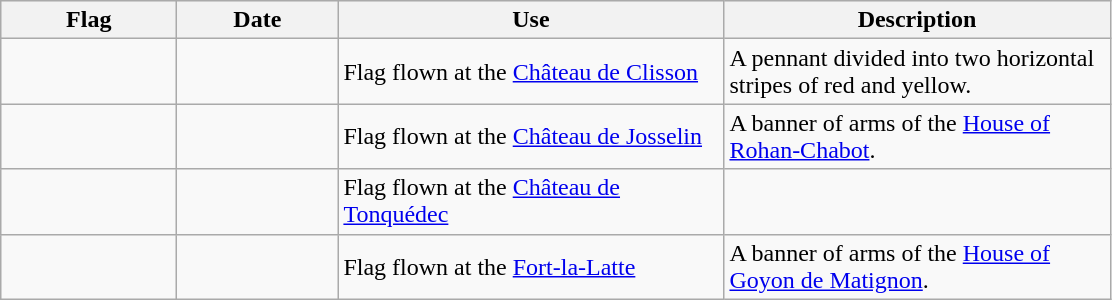<table class="wikitable">
<tr style="background:#efefef;">
<th style="width:110px;">Flag</th>
<th style="width:100px;">Date</th>
<th style="width:250px;">Use</th>
<th style="width:250px;">Description</th>
</tr>
<tr>
<td></td>
<td></td>
<td>Flag flown at the <a href='#'>Château de Clisson</a></td>
<td>A pennant divided into two horizontal stripes of red and yellow.</td>
</tr>
<tr>
<td></td>
<td></td>
<td>Flag flown at the <a href='#'>Château de Josselin</a></td>
<td>A banner of arms of the <a href='#'>House of Rohan-Chabot</a>.</td>
</tr>
<tr>
<td></td>
<td></td>
<td>Flag flown at the <a href='#'>Château de Tonquédec</a></td>
<td></td>
</tr>
<tr>
<td></td>
<td></td>
<td>Flag flown at the <a href='#'>Fort-la-Latte</a></td>
<td>A banner of arms of the <a href='#'>House of Goyon de Matignon</a>.</td>
</tr>
</table>
